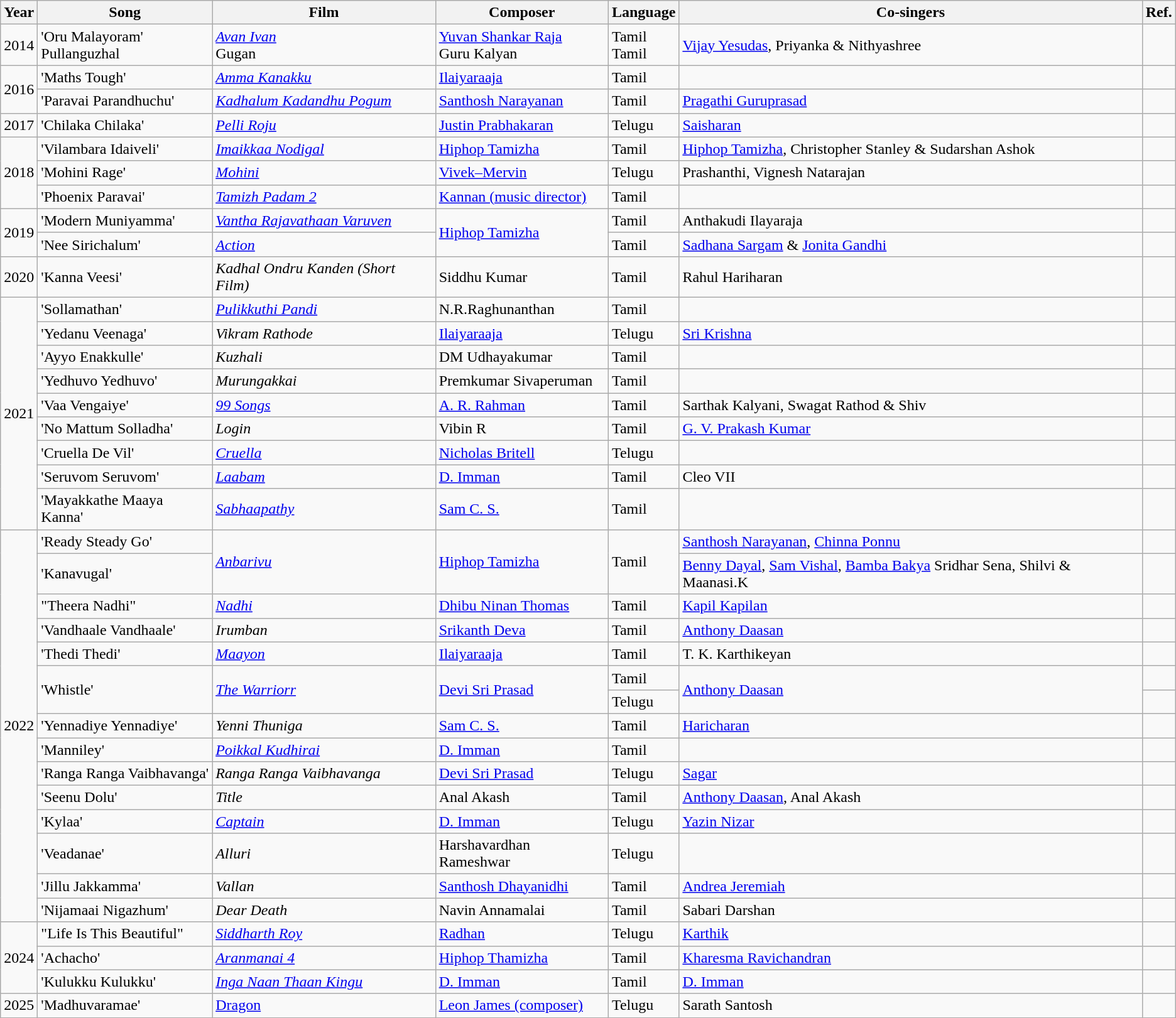<table class="wikitable">
<tr>
<th>Year</th>
<th>Song</th>
<th>Film</th>
<th>Composer</th>
<th>Language</th>
<th>Co-singers</th>
<th>Ref.</th>
</tr>
<tr>
<td>2014</td>
<td>'Oru Malayoram'<br>Pullanguzhal</td>
<td><em><a href='#'>Avan Ivan</a></em><br>Gugan</td>
<td><a href='#'>Yuvan Shankar Raja</a><br>Guru Kalyan</td>
<td>Tamil<br>Tamil</td>
<td><a href='#'>Vijay Yesudas</a>, Priyanka & Nithyashree</td>
<td></td>
</tr>
<tr>
<td rowspan="2">2016</td>
<td>'Maths Tough'</td>
<td><em><a href='#'>Amma Kanakku</a></em></td>
<td><a href='#'>Ilaiyaraaja</a></td>
<td>Tamil</td>
<td></td>
<td></td>
</tr>
<tr>
<td>'Paravai Parandhuchu'</td>
<td><em><a href='#'>Kadhalum Kadandhu Pogum</a></em></td>
<td><a href='#'>Santhosh Narayanan</a></td>
<td>Tamil</td>
<td><a href='#'>Pragathi Guruprasad</a></td>
<td></td>
</tr>
<tr>
<td>2017</td>
<td>'Chilaka Chilaka'</td>
<td><a href='#'><em>Pelli Roju</em></a></td>
<td><a href='#'>Justin Prabhakaran</a></td>
<td>Telugu</td>
<td><a href='#'>Saisharan</a></td>
<td></td>
</tr>
<tr>
<td rowspan="3">2018</td>
<td>'Vilambara Idaiveli'</td>
<td><em><a href='#'>Imaikkaa Nodigal</a></em></td>
<td><a href='#'>Hiphop Tamizha</a></td>
<td>Tamil</td>
<td><a href='#'>Hiphop Tamizha</a>, Christopher Stanley & Sudarshan Ashok</td>
<td></td>
</tr>
<tr>
<td>'Mohini Rage'</td>
<td><a href='#'><em>Mohini</em></a></td>
<td><a href='#'>Vivek–Mervin</a></td>
<td>Telugu</td>
<td>Prashanthi, Vignesh Natarajan</td>
<td></td>
</tr>
<tr>
<td>'Phoenix Paravai'</td>
<td><em><a href='#'>Tamizh Padam 2</a></em></td>
<td><a href='#'>Kannan (music director)</a></td>
<td>Tamil</td>
<td></td>
<td></td>
</tr>
<tr>
<td rowspan="2">2019</td>
<td>'Modern Muniyamma'</td>
<td><em><a href='#'>Vantha Rajavathaan Varuven</a></em></td>
<td rowspan="2"><a href='#'>Hiphop Tamizha</a></td>
<td>Tamil</td>
<td>Anthakudi Ilayaraja</td>
<td></td>
</tr>
<tr>
<td>'Nee Sirichalum'</td>
<td><a href='#'><em>Action</em></a></td>
<td>Tamil</td>
<td><a href='#'>Sadhana Sargam</a> & <a href='#'>Jonita Gandhi</a></td>
<td></td>
</tr>
<tr>
<td>2020</td>
<td>'Kanna Veesi'</td>
<td><em>Kadhal Ondru Kanden (Short Film)</em></td>
<td>Siddhu Kumar</td>
<td>Tamil</td>
<td>Rahul Hariharan</td>
<td></td>
</tr>
<tr>
<td rowspan="9">2021</td>
<td>'Sollamathan'</td>
<td><em><a href='#'>Pulikkuthi Pandi</a></em></td>
<td>N.R.Raghunanthan</td>
<td>Tamil</td>
<td></td>
<td></td>
</tr>
<tr>
<td>'Yedanu Veenaga'</td>
<td><em>Vikram Rathode</em></td>
<td><a href='#'>Ilaiyaraaja</a></td>
<td>Telugu</td>
<td><a href='#'>Sri Krishna</a></td>
<td></td>
</tr>
<tr>
<td>'Ayyo Enakkulle'</td>
<td><em>Kuzhali</em></td>
<td>DM Udhayakumar</td>
<td>Tamil</td>
<td></td>
<td></td>
</tr>
<tr>
<td>'Yedhuvo Yedhuvo'</td>
<td><em>Murungakkai</em></td>
<td>Premkumar Sivaperuman</td>
<td>Tamil</td>
<td></td>
<td></td>
</tr>
<tr>
<td>'Vaa Vengaiye'</td>
<td><em><a href='#'>99 Songs</a></em></td>
<td><a href='#'>A. R. Rahman</a></td>
<td>Tamil</td>
<td>Sarthak Kalyani, Swagat Rathod & Shiv</td>
<td></td>
</tr>
<tr>
<td>'No Mattum Solladha'</td>
<td><em>Login</em></td>
<td>Vibin R</td>
<td>Tamil</td>
<td><a href='#'>G. V. Prakash Kumar</a></td>
<td></td>
</tr>
<tr>
<td>'Cruella De Vil'</td>
<td><a href='#'><em>Cruella</em></a></td>
<td><a href='#'>Nicholas Britell</a></td>
<td>Telugu</td>
<td></td>
<td></td>
</tr>
<tr>
<td>'Seruvom Seruvom'</td>
<td><em><a href='#'>Laabam</a></em></td>
<td><a href='#'>D. Imman</a></td>
<td>Tamil</td>
<td>Cleo VII</td>
<td></td>
</tr>
<tr>
<td>'Mayakkathe Maaya Kanna'</td>
<td><em><a href='#'>Sabhaapathy</a></em></td>
<td><a href='#'>Sam C. S.</a></td>
<td>Tamil</td>
<td></td>
<td></td>
</tr>
<tr>
<td rowspan="15">2022</td>
<td>'Ready Steady Go'</td>
<td rowspan="2"><em><a href='#'>Anbarivu</a></em></td>
<td rowspan="2"><a href='#'>Hiphop Tamizha</a></td>
<td rowspan="2">Tamil</td>
<td><a href='#'>Santhosh Narayanan</a>, <a href='#'>Chinna Ponnu</a></td>
<td></td>
</tr>
<tr>
<td>'Kanavugal'</td>
<td><a href='#'>Benny Dayal</a>, <a href='#'>Sam Vishal</a>, <a href='#'>Bamba Bakya</a> Sridhar Sena, Shilvi & Maanasi.K</td>
<td></td>
</tr>
<tr>
<td>"Theera Nadhi"</td>
<td><em><a href='#'>Nadhi</a></em></td>
<td><a href='#'>Dhibu Ninan Thomas</a></td>
<td>Tamil</td>
<td><a href='#'>Kapil Kapilan</a></td>
<td></td>
</tr>
<tr>
<td>'Vandhaale Vandhaale'</td>
<td><em>Irumban</em></td>
<td><a href='#'>Srikanth Deva</a></td>
<td>Tamil</td>
<td><a href='#'>Anthony Daasan</a></td>
<td></td>
</tr>
<tr>
<td>'Thedi Thedi'</td>
<td><a href='#'><em>Maayon</em></a></td>
<td><a href='#'>Ilaiyaraaja</a></td>
<td>Tamil</td>
<td>T. K. Karthikeyan</td>
<td></td>
</tr>
<tr>
<td rowspan="2">'Whistle'</td>
<td rowspan="2"><a href='#'><em>The Warriorr</em></a></td>
<td rowspan="2"><a href='#'>Devi Sri Prasad</a></td>
<td>Tamil</td>
<td rowspan="2"><a href='#'>Anthony Daasan</a></td>
<td></td>
</tr>
<tr>
<td>Telugu</td>
<td></td>
</tr>
<tr>
<td>'Yennadiye Yennadiye'</td>
<td><em>Yenni Thuniga</em></td>
<td><a href='#'>Sam C. S.</a></td>
<td>Tamil</td>
<td><a href='#'>Haricharan</a></td>
<td></td>
</tr>
<tr>
<td>'Manniley'</td>
<td><a href='#'><em>Poikkal Kudhirai</em></a></td>
<td><a href='#'>D. Imman</a></td>
<td>Tamil</td>
<td></td>
<td></td>
</tr>
<tr>
<td>'Ranga Ranga Vaibhavanga'</td>
<td><em>Ranga Ranga Vaibhavanga</em></td>
<td><a href='#'>Devi Sri Prasad</a></td>
<td>Telugu</td>
<td><a href='#'>Sagar</a></td>
<td></td>
</tr>
<tr>
<td>'Seenu Dolu'</td>
<td><em>Title</em></td>
<td>Anal Akash</td>
<td>Tamil</td>
<td><a href='#'>Anthony Daasan</a>, Anal Akash</td>
<td></td>
</tr>
<tr>
<td>'Kylaa'</td>
<td><a href='#'><em>Captain</em></a></td>
<td><a href='#'>D. Imman</a></td>
<td>Telugu</td>
<td><a href='#'>Yazin Nizar</a></td>
<td></td>
</tr>
<tr>
<td>'Veadanae'</td>
<td><em>Alluri</em></td>
<td>Harshavardhan Rameshwar</td>
<td>Telugu</td>
<td></td>
<td></td>
</tr>
<tr>
<td>'Jillu Jakkamma'</td>
<td><em>Vallan</em></td>
<td><a href='#'>Santhosh Dhayanidhi</a></td>
<td>Tamil</td>
<td><a href='#'>Andrea Jeremiah</a></td>
<td></td>
</tr>
<tr>
<td>'Nijamaai Nigazhum'</td>
<td><em>Dear Death</em></td>
<td>Navin Annamalai</td>
<td>Tamil</td>
<td>Sabari Darshan</td>
<td></td>
</tr>
<tr>
<td rowspan="3">2024</td>
<td>"Life Is This Beautiful"</td>
<td><em><a href='#'>Siddharth Roy</a></em></td>
<td><a href='#'>Radhan</a></td>
<td>Telugu</td>
<td><a href='#'>Karthik</a></td>
<td></td>
</tr>
<tr>
<td>'Achacho'</td>
<td><em><a href='#'>Aranmanai 4</a></em></td>
<td><a href='#'>Hiphop Thamizha</a></td>
<td>Tamil</td>
<td><a href='#'>Kharesma Ravichandran</a></td>
<td></td>
</tr>
<tr>
<td>'Kulukku Kulukku'</td>
<td><em><a href='#'>Inga Naan Thaan Kingu</a></em></td>
<td><a href='#'>D. Imman</a></td>
<td>Tamil</td>
<td><a href='#'>D. Imman</a></td>
<td></td>
</tr>
<tr>
<td>2025</td>
<td>'Madhuvaramae'</td>
<td><a href='#'>Dragon</a></td>
<td><a href='#'>Leon James (composer)</a></td>
<td>Telugu</td>
<td>Sarath Santosh</td>
<td></td>
</tr>
</table>
